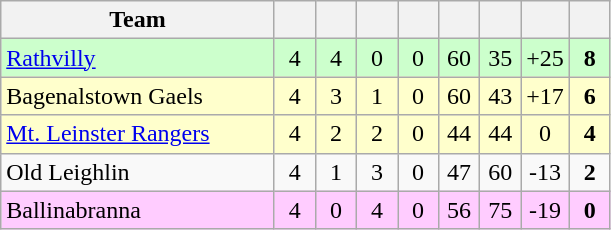<table class="wikitable" style="text-align:center">
<tr>
<th style="width:175px;">Team</th>
<th width="20"></th>
<th width="20"></th>
<th width="20"></th>
<th width="20"></th>
<th width="20"></th>
<th width="20"></th>
<th width="20"></th>
<th width="20"></th>
</tr>
<tr style="background:#cfc;">
<td style="text-align:left;"> <a href='#'>Rathvilly</a></td>
<td>4</td>
<td>4</td>
<td>0</td>
<td>0</td>
<td>60</td>
<td>35</td>
<td>+25</td>
<td><strong>8</strong></td>
</tr>
<tr style="background:#ffc;">
<td style="text-align:left;"> Bagenalstown Gaels</td>
<td>4</td>
<td>3</td>
<td>1</td>
<td>0</td>
<td>60</td>
<td>43</td>
<td>+17</td>
<td><strong>6</strong></td>
</tr>
<tr style="background:#ffc;">
<td style="text-align:left;"> <a href='#'>Mt. Leinster Rangers</a></td>
<td>4</td>
<td>2</td>
<td>2</td>
<td>0</td>
<td>44</td>
<td>44</td>
<td>0</td>
<td><strong>4</strong></td>
</tr>
<tr style="background:#nfc;">
<td style="text-align:left;"> Old Leighlin</td>
<td>4</td>
<td>1</td>
<td>3</td>
<td>0</td>
<td>47</td>
<td>60</td>
<td>-13</td>
<td><strong>2</strong></td>
</tr>
<tr style="background:#fcf;">
<td style="text-align:left;"> Ballinabranna</td>
<td>4</td>
<td>0</td>
<td>4</td>
<td>0</td>
<td>56</td>
<td>75</td>
<td>-19</td>
<td><strong>0</strong></td>
</tr>
</table>
